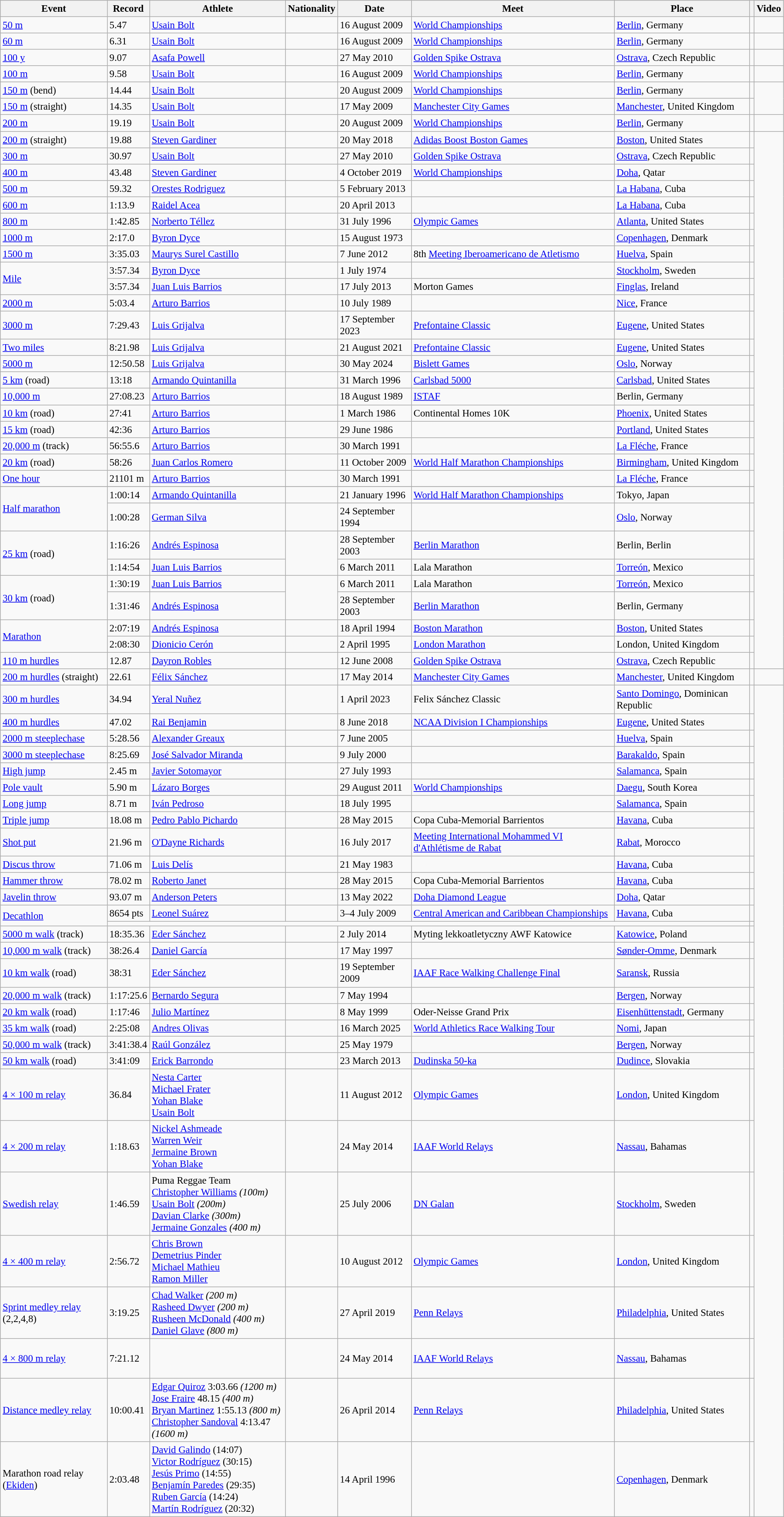<table class="wikitable" style="font-size:95%; width: 95%;">
<tr>
<th>Event</th>
<th>Record</th>
<th>Athlete</th>
<th>Nationality</th>
<th>Date</th>
<th>Meet</th>
<th>Place</th>
<th></th>
<th>Video</th>
</tr>
<tr>
<td><a href='#'>50 m</a></td>
<td>5.47 </td>
<td><a href='#'>Usain Bolt</a></td>
<td></td>
<td>16 August 2009</td>
<td><a href='#'>World Championships</a></td>
<td><a href='#'>Berlin</a>, Germany</td>
<td></td>
</tr>
<tr>
<td><a href='#'>60 m</a></td>
<td>6.31 </td>
<td><a href='#'>Usain Bolt</a></td>
<td></td>
<td>16 August 2009</td>
<td><a href='#'>World Championships</a></td>
<td><a href='#'>Berlin</a>, Germany</td>
<td></td>
<td></td>
</tr>
<tr>
<td><a href='#'>100 y</a></td>
<td>9.07  </td>
<td><a href='#'>Asafa Powell</a></td>
<td></td>
<td>27 May 2010</td>
<td><a href='#'>Golden Spike Ostrava</a></td>
<td><a href='#'>Ostrava</a>, Czech Republic</td>
<td></td>
</tr>
<tr>
<td><a href='#'>100 m</a></td>
<td>9.58 </td>
<td><a href='#'>Usain Bolt</a></td>
<td></td>
<td>16 August 2009</td>
<td><a href='#'>World Championships</a></td>
<td><a href='#'>Berlin</a>, Germany</td>
<td></td>
<td></td>
</tr>
<tr>
<td><a href='#'>150 m</a> (bend)</td>
<td>14.44 </td>
<td><a href='#'>Usain Bolt</a></td>
<td></td>
<td>20 August 2009</td>
<td><a href='#'>World Championships</a></td>
<td><a href='#'>Berlin</a>, Germany</td>
<td></td>
</tr>
<tr>
<td><a href='#'>150 m</a> (straight)</td>
<td>14.35 </td>
<td><a href='#'>Usain Bolt</a></td>
<td></td>
<td>17 May 2009</td>
<td><a href='#'>Manchester City Games</a></td>
<td><a href='#'>Manchester</a>, United Kingdom</td>
<td></td>
</tr>
<tr>
<td><a href='#'>200 m</a></td>
<td>19.19 </td>
<td><a href='#'>Usain Bolt</a></td>
<td></td>
<td>20 August 2009</td>
<td><a href='#'>World Championships</a></td>
<td><a href='#'>Berlin</a>, Germany</td>
<td></td>
<td></td>
</tr>
<tr>
<td><a href='#'>200 m</a> (straight)</td>
<td>19.88 </td>
<td><a href='#'>Steven Gardiner</a></td>
<td></td>
<td>20 May 2018</td>
<td><a href='#'>Adidas Boost Boston Games</a></td>
<td><a href='#'>Boston</a>, United States</td>
<td></td>
</tr>
<tr>
<td><a href='#'>300 m</a></td>
<td>30.97</td>
<td><a href='#'>Usain Bolt</a></td>
<td></td>
<td>27 May 2010</td>
<td><a href='#'>Golden Spike Ostrava</a></td>
<td><a href='#'>Ostrava</a>, Czech Republic</td>
<td></td>
</tr>
<tr>
<td><a href='#'>400 m</a></td>
<td>43.48</td>
<td><a href='#'>Steven Gardiner</a></td>
<td></td>
<td>4 October 2019</td>
<td><a href='#'>World Championships</a></td>
<td><a href='#'>Doha</a>, Qatar</td>
<td></td>
</tr>
<tr>
<td><a href='#'>500 m</a></td>
<td>59.32</td>
<td><a href='#'>Orestes Rodriguez</a></td>
<td></td>
<td>5 February 2013</td>
<td></td>
<td><a href='#'>La Habana</a>, Cuba</td>
<td></td>
</tr>
<tr>
<td><a href='#'>600 m</a></td>
<td>1:13.9 </td>
<td><a href='#'>Raidel Acea</a></td>
<td></td>
<td>20 April 2013</td>
<td></td>
<td><a href='#'>La Habana</a>, Cuba</td>
<td></td>
</tr>
<tr>
<td><a href='#'>800 m</a></td>
<td>1:42.85</td>
<td><a href='#'>Norberto Téllez</a></td>
<td></td>
<td>31 July 1996</td>
<td><a href='#'>Olympic Games</a></td>
<td><a href='#'>Atlanta</a>, United States</td>
<td></td>
</tr>
<tr>
<td><a href='#'>1000 m</a></td>
<td>2:17.0 </td>
<td><a href='#'>Byron Dyce</a></td>
<td></td>
<td>15 August 1973</td>
<td></td>
<td><a href='#'>Copenhagen</a>, Denmark</td>
<td></td>
</tr>
<tr>
<td><a href='#'>1500 m</a></td>
<td>3:35.03</td>
<td><a href='#'>Maurys Surel Castillo</a></td>
<td></td>
<td>7 June 2012</td>
<td>8th <a href='#'>Meeting Iberoamericano de Atletismo</a></td>
<td><a href='#'>Huelva</a>, Spain</td>
<td></td>
</tr>
<tr>
<td rowspan=2><a href='#'>Mile</a></td>
<td>3:57.34</td>
<td><a href='#'>Byron Dyce</a></td>
<td></td>
<td>1 July 1974</td>
<td></td>
<td><a href='#'>Stockholm</a>, Sweden</td>
<td></td>
</tr>
<tr>
<td>3:57.34</td>
<td><a href='#'>Juan Luis Barrios</a></td>
<td></td>
<td>17 July 2013</td>
<td>Morton Games</td>
<td><a href='#'>Finglas</a>, Ireland</td>
<td></td>
</tr>
<tr>
<td><a href='#'>2000 m</a></td>
<td>5:03.4 </td>
<td><a href='#'>Arturo Barrios</a></td>
<td></td>
<td>10 July 1989</td>
<td></td>
<td><a href='#'>Nice</a>, France</td>
<td></td>
</tr>
<tr>
<td><a href='#'>3000 m</a></td>
<td>7:29.43</td>
<td><a href='#'>Luis Grijalva</a></td>
<td></td>
<td>17 September 2023</td>
<td><a href='#'>Prefontaine Classic</a></td>
<td><a href='#'>Eugene</a>, United States</td>
<td></td>
</tr>
<tr>
<td><a href='#'>Two miles</a></td>
<td>8:21.98</td>
<td><a href='#'>Luis Grijalva</a></td>
<td></td>
<td>21 August 2021</td>
<td><a href='#'>Prefontaine Classic</a></td>
<td><a href='#'>Eugene</a>, United States</td>
<td></td>
</tr>
<tr>
<td><a href='#'>5000 m</a></td>
<td>12:50.58</td>
<td><a href='#'>Luis Grijalva</a></td>
<td></td>
<td>30 May 2024</td>
<td><a href='#'>Bislett Games</a></td>
<td><a href='#'>Oslo</a>, Norway</td>
<td></td>
</tr>
<tr>
<td><a href='#'>5 km</a> (road)</td>
<td>13:18</td>
<td><a href='#'>Armando Quintanilla</a></td>
<td></td>
<td>31 March 1996</td>
<td><a href='#'>Carlsbad 5000</a></td>
<td><a href='#'>Carlsbad</a>, United States</td>
<td></td>
</tr>
<tr>
<td><a href='#'>10,000 m</a></td>
<td>27:08.23</td>
<td><a href='#'>Arturo Barrios</a></td>
<td></td>
<td>18 August 1989</td>
<td><a href='#'>ISTAF</a></td>
<td>Berlin, Germany</td>
<td></td>
</tr>
<tr>
<td><a href='#'>10 km</a> (road)</td>
<td>27:41 </td>
<td><a href='#'>Arturo Barrios</a></td>
<td></td>
<td>1 March 1986</td>
<td>Continental Homes 10K</td>
<td><a href='#'>Phoenix</a>, United States</td>
<td></td>
</tr>
<tr>
<td><a href='#'>15 km</a> (road)</td>
<td>42:36 </td>
<td><a href='#'>Arturo Barrios</a></td>
<td></td>
<td>29 June 1986</td>
<td></td>
<td><a href='#'>Portland</a>, United States</td>
<td></td>
</tr>
<tr>
<td><a href='#'>20,000 m</a> (track)</td>
<td>56:55.6</td>
<td><a href='#'>Arturo Barrios</a></td>
<td></td>
<td>30 March 1991</td>
<td></td>
<td><a href='#'>La Fléche</a>, France</td>
<td></td>
</tr>
<tr>
<td><a href='#'>20 km</a> (road)</td>
<td>58:26 </td>
<td><a href='#'>Juan Carlos Romero</a></td>
<td></td>
<td>11 October 2009</td>
<td><a href='#'>World Half Marathon Championships</a></td>
<td><a href='#'>Birmingham</a>, United Kingdom</td>
<td></td>
</tr>
<tr>
<td><a href='#'>One hour</a></td>
<td>21101 m</td>
<td><a href='#'>Arturo Barrios</a></td>
<td></td>
<td>30 March 1991</td>
<td></td>
<td><a href='#'>La Fléche</a>, France</td>
<td></td>
</tr>
<tr>
</tr>
<tr>
<td rowspan=2><a href='#'>Half marathon</a></td>
<td>1:00:14 </td>
<td><a href='#'>Armando Quintanilla</a></td>
<td></td>
<td>21 January 1996</td>
<td><a href='#'>World Half Marathon Championships</a></td>
<td>Tokyo, Japan</td>
<td></td>
</tr>
<tr>
<td>1:00:28 </td>
<td><a href='#'>German Silva</a></td>
<td></td>
<td>24 September 1994</td>
<td></td>
<td><a href='#'>Oslo</a>, Norway</td>
<td></td>
</tr>
<tr>
<td rowspan=2><a href='#'>25 km</a> (road)</td>
<td>1:16:26</td>
<td><a href='#'>Andrés Espinosa</a></td>
<td rowspan=2></td>
<td>28 September 2003</td>
<td><a href='#'>Berlin Marathon</a></td>
<td>Berlin, Berlin</td>
<td></td>
</tr>
<tr>
<td>1:14:54 </td>
<td><a href='#'>Juan Luis Barrios</a></td>
<td>6 March 2011</td>
<td>Lala Marathon</td>
<td><a href='#'>Torreón</a>, Mexico</td>
<td></td>
</tr>
<tr>
<td rowspan=2><a href='#'>30 km</a> (road)</td>
<td>1:30:19 </td>
<td><a href='#'>Juan Luis Barrios</a></td>
<td rowspan=2></td>
<td>6 March 2011</td>
<td>Lala Marathon</td>
<td><a href='#'>Torreón</a>, Mexico</td>
<td></td>
</tr>
<tr>
<td>1:31:46 </td>
<td><a href='#'>Andrés Espinosa</a></td>
<td>28 September 2003</td>
<td><a href='#'>Berlin Marathon</a></td>
<td>Berlin, Germany</td>
<td></td>
</tr>
<tr>
<td rowspan=2><a href='#'>Marathon</a></td>
<td>2:07:19 </td>
<td><a href='#'>Andrés Espinosa</a></td>
<td></td>
<td>18 April 1994</td>
<td><a href='#'>Boston Marathon</a></td>
<td><a href='#'>Boston</a>, United States</td>
<td></td>
</tr>
<tr>
<td>2:08:30 </td>
<td><a href='#'>Dionicio Cerón</a></td>
<td></td>
<td>2 April 1995</td>
<td><a href='#'>London Marathon</a></td>
<td>London, United Kingdom</td>
<td></td>
</tr>
<tr>
<td><a href='#'>110 m hurdles</a></td>
<td>12.87 </td>
<td><a href='#'>Dayron Robles</a></td>
<td></td>
<td>12 June 2008</td>
<td><a href='#'>Golden Spike Ostrava</a></td>
<td><a href='#'>Ostrava</a>, Czech Republic</td>
<td></td>
</tr>
<tr>
<td><a href='#'>200 m hurdles</a> (straight)</td>
<td>22.61 </td>
<td><a href='#'>Félix Sánchez</a></td>
<td></td>
<td>17 May 2014</td>
<td><a href='#'>Manchester City Games</a></td>
<td><a href='#'>Manchester</a>, United Kingdom</td>
<td></td>
<td></td>
</tr>
<tr>
<td><a href='#'>300 m hurdles</a></td>
<td>34.94</td>
<td><a href='#'>Yeral Nuñez</a></td>
<td></td>
<td>1 April 2023</td>
<td>Felix Sánchez Classic</td>
<td><a href='#'>Santo Domingo</a>, Dominican Republic</td>
<td></td>
</tr>
<tr>
<td><a href='#'>400 m hurdles</a></td>
<td>47.02</td>
<td><a href='#'>Rai Benjamin</a></td>
<td></td>
<td>8 June 2018</td>
<td><a href='#'>NCAA Division I Championships</a></td>
<td><a href='#'>Eugene</a>, United States</td>
<td></td>
</tr>
<tr>
<td><a href='#'>2000 m steeplechase</a></td>
<td>5:28.56</td>
<td><a href='#'>Alexander Greaux</a></td>
<td></td>
<td>7 June 2005</td>
<td></td>
<td><a href='#'>Huelva</a>, Spain</td>
<td></td>
</tr>
<tr>
<td><a href='#'>3000 m steeplechase</a></td>
<td>8:25.69</td>
<td><a href='#'>José Salvador Miranda</a></td>
<td></td>
<td>9 July 2000</td>
<td></td>
<td><a href='#'>Barakaldo</a>, Spain</td>
<td></td>
</tr>
<tr>
<td><a href='#'>High jump</a></td>
<td>2.45 m</td>
<td><a href='#'>Javier Sotomayor</a></td>
<td></td>
<td>27 July 1993</td>
<td></td>
<td><a href='#'>Salamanca</a>, Spain</td>
<td></td>
</tr>
<tr>
<td><a href='#'>Pole vault</a></td>
<td>5.90 m</td>
<td><a href='#'>Lázaro Borges</a></td>
<td></td>
<td>29 August 2011</td>
<td><a href='#'>World Championships</a></td>
<td><a href='#'>Daegu</a>, South Korea</td>
<td></td>
</tr>
<tr>
<td><a href='#'>Long jump</a></td>
<td>8.71 m </td>
<td><a href='#'>Iván Pedroso</a></td>
<td></td>
<td>18 July 1995</td>
<td></td>
<td><a href='#'>Salamanca</a>, Spain</td>
<td></td>
</tr>
<tr>
<td><a href='#'>Triple jump</a></td>
<td>18.08 m </td>
<td><a href='#'>Pedro Pablo Pichardo</a></td>
<td></td>
<td>28 May 2015</td>
<td>Copa Cuba-Memorial Barrientos</td>
<td><a href='#'>Havana</a>, Cuba</td>
<td></td>
</tr>
<tr>
<td><a href='#'>Shot put</a></td>
<td>21.96 m</td>
<td><a href='#'>O'Dayne Richards</a></td>
<td></td>
<td>16 July 2017</td>
<td><a href='#'>Meeting International Mohammed VI d'Athlétisme de Rabat</a></td>
<td><a href='#'>Rabat</a>, Morocco</td>
<td></td>
</tr>
<tr>
<td><a href='#'>Discus throw</a></td>
<td>71.06 m</td>
<td><a href='#'>Luis Delís</a></td>
<td></td>
<td>21 May 1983</td>
<td></td>
<td><a href='#'>Havana</a>, Cuba</td>
<td></td>
</tr>
<tr>
<td><a href='#'>Hammer throw</a></td>
<td>78.02 m</td>
<td><a href='#'>Roberto Janet</a></td>
<td></td>
<td>28 May 2015</td>
<td>Copa Cuba-Memorial Barrientos</td>
<td><a href='#'>Havana</a>, Cuba</td>
<td></td>
</tr>
<tr>
<td><a href='#'>Javelin throw</a></td>
<td>93.07 m</td>
<td><a href='#'>Anderson Peters</a></td>
<td></td>
<td>13 May 2022</td>
<td><a href='#'>Doha Diamond League</a></td>
<td><a href='#'>Doha</a>, Qatar</td>
<td></td>
</tr>
<tr>
<td rowspan=2><a href='#'>Decathlon</a></td>
<td>8654 pts</td>
<td><a href='#'>Leonel Suárez</a></td>
<td></td>
<td>3–4 July 2009</td>
<td><a href='#'>Central American and Caribbean Championships</a></td>
<td><a href='#'>Havana</a>, Cuba</td>
<td></td>
</tr>
<tr>
<td colspan=6></td>
<td></td>
</tr>
<tr>
<td><a href='#'>5000 m walk</a> (track)</td>
<td>18:35.36</td>
<td><a href='#'>Eder Sánchez</a></td>
<td></td>
<td>2 July 2014</td>
<td>Myting lekkoatletyczny AWF Katowice</td>
<td><a href='#'>Katowice</a>, Poland</td>
<td></td>
</tr>
<tr>
<td><a href='#'>10,000 m walk</a> (track)</td>
<td>38:26.4</td>
<td><a href='#'>Daniel García</a></td>
<td></td>
<td>17 May 1997</td>
<td></td>
<td><a href='#'>Sønder-Omme</a>, Denmark</td>
<td></td>
</tr>
<tr>
<td><a href='#'>10 km walk</a> (road)</td>
<td>38:31</td>
<td><a href='#'>Eder Sánchez</a></td>
<td></td>
<td>19 September 2009</td>
<td><a href='#'>IAAF Race Walking Challenge Final</a></td>
<td><a href='#'>Saransk</a>, Russia</td>
<td></td>
</tr>
<tr>
<td><a href='#'>20,000 m walk</a> (track)</td>
<td>1:17:25.6 </td>
<td><a href='#'>Bernardo Segura</a></td>
<td></td>
<td>7 May 1994</td>
<td></td>
<td><a href='#'>Bergen</a>, Norway</td>
<td></td>
</tr>
<tr>
<td><a href='#'>20 km walk</a> (road)</td>
<td>1:17:46</td>
<td><a href='#'>Julio Martínez</a></td>
<td></td>
<td>8 May 1999</td>
<td>Oder-Neisse Grand Prix</td>
<td><a href='#'>Eisenhüttenstadt</a>, Germany</td>
<td></td>
</tr>
<tr>
<td><a href='#'>35 km walk</a> (road)</td>
<td>2:25:08</td>
<td><a href='#'>Andres Olivas</a></td>
<td></td>
<td>16 March 2025</td>
<td><a href='#'>World Athletics Race Walking Tour</a></td>
<td><a href='#'>Nomi</a>, Japan</td>
<td></td>
</tr>
<tr>
<td><a href='#'>50,000 m walk</a> (track)</td>
<td>3:41:38.4 </td>
<td><a href='#'>Raúl González</a></td>
<td></td>
<td>25 May 1979</td>
<td></td>
<td><a href='#'>Bergen</a>, Norway</td>
<td></td>
</tr>
<tr>
<td><a href='#'>50 km walk</a> (road)</td>
<td>3:41:09</td>
<td><a href='#'>Erick Barrondo</a></td>
<td></td>
<td>23 March 2013</td>
<td><a href='#'>Dudinska 50-ka</a></td>
<td><a href='#'>Dudince</a>, Slovakia</td>
<td></td>
</tr>
<tr>
<td><a href='#'>4 × 100 m relay</a></td>
<td>36.84</td>
<td><a href='#'>Nesta Carter</a><br><a href='#'>Michael Frater</a><br><a href='#'>Yohan Blake</a><br><a href='#'>Usain Bolt</a></td>
<td></td>
<td>11 August 2012</td>
<td><a href='#'>Olympic Games</a></td>
<td><a href='#'>London</a>, United Kingdom</td>
<td align=center></td>
</tr>
<tr>
<td><a href='#'>4 × 200 m relay</a></td>
<td>1:18.63</td>
<td><a href='#'>Nickel Ashmeade</a><br><a href='#'>Warren Weir</a><br><a href='#'>Jermaine Brown</a><br><a href='#'>Yohan Blake</a></td>
<td></td>
<td>24 May 2014</td>
<td><a href='#'>IAAF World Relays</a></td>
<td><a href='#'>Nassau</a>, Bahamas</td>
<td></td>
</tr>
<tr>
<td><a href='#'>Swedish relay</a></td>
<td>1:46.59</td>
<td>Puma Reggae Team<br><a href='#'>Christopher Williams</a> <em>(100m)</em><br><a href='#'>Usain Bolt</a> <em>(200m)</em><br><a href='#'>Davian Clarke</a> <em>(300m)</em><br><a href='#'>Jermaine Gonzales</a> <em>(400 m)</em></td>
<td></td>
<td>25 July 2006</td>
<td><a href='#'>DN Galan</a></td>
<td><a href='#'>Stockholm</a>, Sweden</td>
<td></td>
</tr>
<tr>
<td><a href='#'>4 × 400 m relay</a></td>
<td>2:56.72</td>
<td><a href='#'>Chris Brown</a><br><a href='#'>Demetrius Pinder</a><br><a href='#'>Michael Mathieu</a><br><a href='#'>Ramon Miller</a></td>
<td></td>
<td>10 August 2012</td>
<td><a href='#'>Olympic Games</a></td>
<td><a href='#'>London</a>, United Kingdom</td>
<td></td>
</tr>
<tr>
<td><a href='#'>Sprint medley relay</a> (2,2,4,8)</td>
<td>3:19.25</td>
<td><a href='#'>Chad Walker</a> <em>(200 m)</em><br><a href='#'>Rasheed Dwyer</a> <em>(200 m)</em><br><a href='#'>Rusheen McDonald</a> <em>(400 m)</em><br><a href='#'>Daniel Glave</a> <em>(800 m)</em></td>
<td></td>
<td>27 April 2019</td>
<td><a href='#'>Penn Relays</a></td>
<td><a href='#'>Philadelphia</a>, United States</td>
<td></td>
</tr>
<tr>
<td><a href='#'>4 × 800 m relay</a></td>
<td>7:21.12</td>
<td><br><br><br></td>
<td></td>
<td>24 May 2014</td>
<td><a href='#'>IAAF World Relays</a></td>
<td><a href='#'>Nassau</a>, Bahamas</td>
<td></td>
</tr>
<tr>
<td><a href='#'>Distance medley relay</a></td>
<td>10:00.41</td>
<td><a href='#'>Edgar Quiroz</a> 3:03.66 <em>(1200 m)</em><br><a href='#'>Jose Fraire</a> 48.15 <em>(400 m)</em><br><a href='#'>Bryan Martinez</a> 1:55.13 <em>(800 m)</em><br><a href='#'>Christopher Sandoval</a> 4:13.47 <em>(1600 m)</em></td>
<td></td>
<td>26 April 2014</td>
<td><a href='#'>Penn Relays</a></td>
<td><a href='#'>Philadelphia</a>, United States</td>
<td></td>
</tr>
<tr>
<td>Marathon road relay (<a href='#'>Ekiden</a>)</td>
<td>2:03.48</td>
<td><a href='#'>David Galindo</a> (14:07)<br><a href='#'>Victor Rodríguez</a> (30:15)<br><a href='#'>Jesús Primo</a> (14:55)<br><a href='#'>Benjamín Paredes</a> (29:35)<br><a href='#'>Ruben García</a> (14:24)<br><a href='#'>Martín Rodríguez</a> (20:32)</td>
<td></td>
<td>14 April 1996</td>
<td></td>
<td><a href='#'>Copenhagen</a>, Denmark</td>
<td></td>
</tr>
</table>
